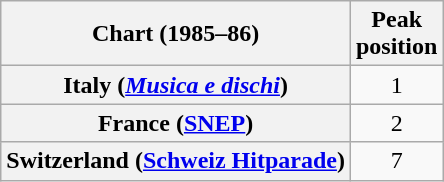<table class="wikitable sortable plainrowheaders" style="text-align:center">
<tr>
<th scope="col">Chart (1985–86)</th>
<th scope="col">Peak<br>position</th>
</tr>
<tr>
<th scope="row">Italy (<em><a href='#'>Musica e dischi</a></em>)</th>
<td>1</td>
</tr>
<tr>
<th scope="row">France (<a href='#'>SNEP</a>)</th>
<td>2</td>
</tr>
<tr>
<th scope="row">Switzerland (<a href='#'>Schweiz Hitparade</a>)</th>
<td>7</td>
</tr>
</table>
